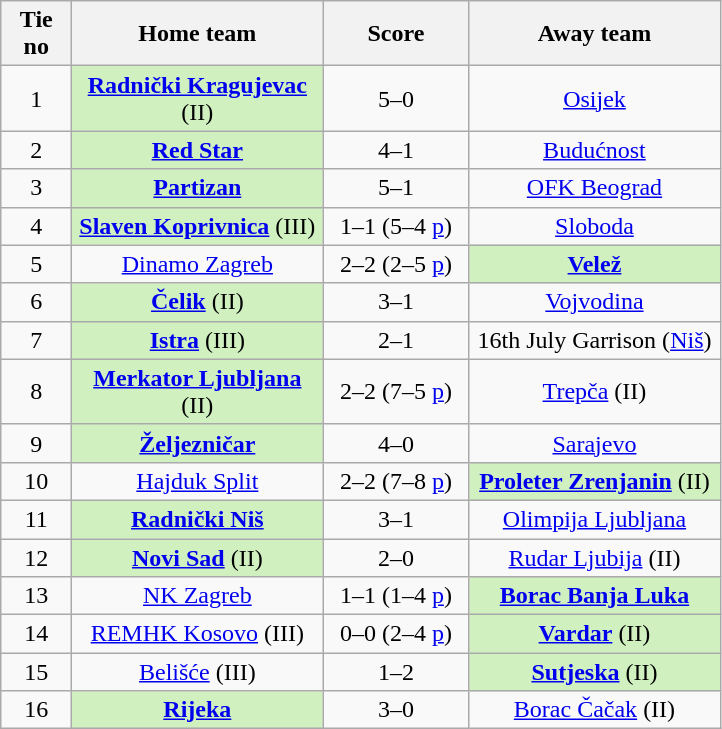<table class="wikitable" style="text-align: center">
<tr>
<th width=40>Tie no</th>
<th width=160>Home team</th>
<th width=90>Score</th>
<th width=160>Away team</th>
</tr>
<tr>
<td>1</td>
<td style="background-color:#D0F0C0"><strong><a href='#'>Radnički Kragujevac</a></strong> (II)</td>
<td>5–0</td>
<td><a href='#'>Osijek</a></td>
</tr>
<tr>
<td>2</td>
<td style="background-color:#D0F0C0"><strong><a href='#'>Red Star</a></strong></td>
<td>4–1</td>
<td><a href='#'>Budućnost</a></td>
</tr>
<tr>
<td>3</td>
<td style="background-color:#D0F0C0"><strong><a href='#'>Partizan</a></strong></td>
<td>5–1</td>
<td><a href='#'>OFK Beograd</a></td>
</tr>
<tr>
<td>4</td>
<td style="background-color:#D0F0C0"><strong><a href='#'>Slaven Koprivnica</a></strong> (III)</td>
<td>1–1 (5–4 <a href='#'>p</a>)</td>
<td><a href='#'>Sloboda</a></td>
</tr>
<tr>
<td>5</td>
<td><a href='#'>Dinamo Zagreb</a></td>
<td>2–2 (2–5 <a href='#'>p</a>)</td>
<td style="background-color:#D0F0C0"><strong><a href='#'>Velež</a></strong></td>
</tr>
<tr>
<td>6</td>
<td style="background-color:#D0F0C0"><strong><a href='#'>Čelik</a></strong> (II)</td>
<td>3–1</td>
<td><a href='#'>Vojvodina</a></td>
</tr>
<tr>
<td>7</td>
<td style="background-color:#D0F0C0"><strong><a href='#'>Istra</a></strong> (III)</td>
<td>2–1</td>
<td>16th July Garrison (<a href='#'>Niš</a>)</td>
</tr>
<tr>
<td>8</td>
<td style="background-color:#D0F0C0"><strong><a href='#'>Merkator Ljubljana</a></strong> (II)</td>
<td>2–2 (7–5 <a href='#'>p</a>)</td>
<td><a href='#'>Trepča</a> (II)</td>
</tr>
<tr>
<td>9</td>
<td style="background-color:#D0F0C0"><strong><a href='#'>Željezničar</a></strong></td>
<td>4–0</td>
<td><a href='#'>Sarajevo</a></td>
</tr>
<tr>
<td>10</td>
<td><a href='#'>Hajduk Split</a></td>
<td>2–2 (7–8 <a href='#'>p</a>)</td>
<td style="background-color:#D0F0C0"><strong><a href='#'>Proleter Zrenjanin</a></strong> (II)</td>
</tr>
<tr>
<td>11</td>
<td style="background-color:#D0F0C0"><strong><a href='#'>Radnički Niš</a></strong></td>
<td>3–1</td>
<td><a href='#'>Olimpija Ljubljana</a></td>
</tr>
<tr>
<td>12</td>
<td style="background-color:#D0F0C0"><strong><a href='#'>Novi Sad</a></strong> (II)</td>
<td>2–0</td>
<td><a href='#'>Rudar Ljubija</a> (II)</td>
</tr>
<tr>
<td>13</td>
<td><a href='#'>NK Zagreb</a></td>
<td>1–1 (1–4 <a href='#'>p</a>)</td>
<td style="background-color:#D0F0C0"><strong><a href='#'>Borac Banja Luka</a></strong></td>
</tr>
<tr>
<td>14</td>
<td><a href='#'>REMHK Kosovo</a> (III)</td>
<td>0–0 (2–4 <a href='#'>p</a>)</td>
<td style="background-color:#D0F0C0"><strong><a href='#'>Vardar</a></strong> (II)</td>
</tr>
<tr>
<td>15</td>
<td><a href='#'>Belišće</a> (III)</td>
<td>1–2</td>
<td style="background-color:#D0F0C0"><strong><a href='#'>Sutjeska</a></strong> (II)</td>
</tr>
<tr>
<td>16</td>
<td style="background-color:#D0F0C0"><strong><a href='#'>Rijeka</a></strong></td>
<td>3–0</td>
<td><a href='#'>Borac Čačak</a> (II)</td>
</tr>
</table>
